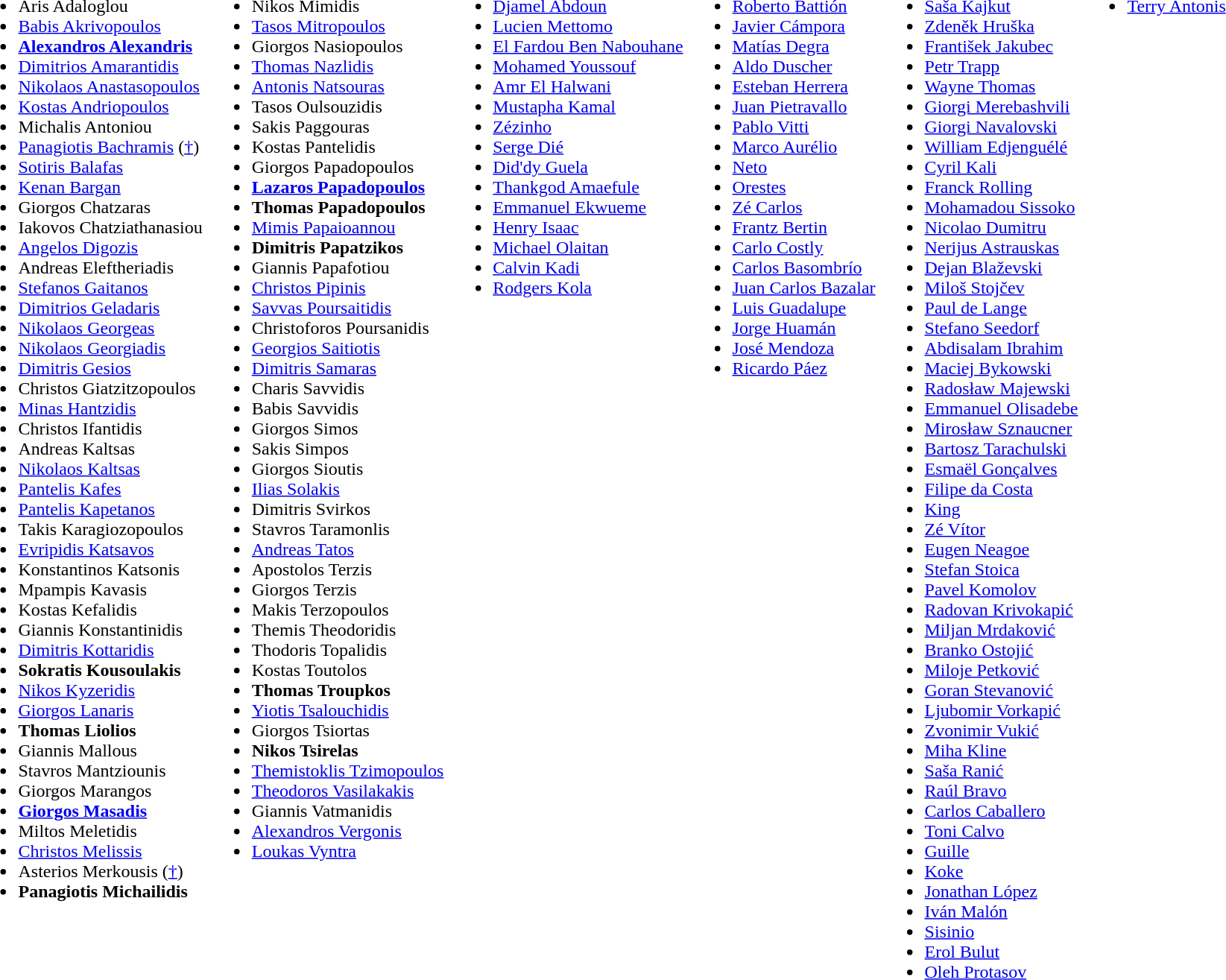<table>
<tr>
</tr>
<tr style="vertical-align:top;">
<td><br><ul><li> Aris Adaloglou</li><li> <a href='#'>Babis Akrivopoulos</a></li><li> <strong><a href='#'>Alexandros Alexandris</a></strong></li><li> <a href='#'>Dimitrios Amarantidis</a></li><li> <a href='#'>Nikolaos Anastasopoulos</a></li><li> <a href='#'>Kostas Andriopoulos</a></li><li> Michalis Antoniou</li><li> <a href='#'>Panagiotis Bachramis</a> (<a href='#'>†</a>)</li><li> <a href='#'>Sotiris Balafas</a></li><li> <a href='#'>Kenan Bargan</a></li><li> Giorgos Chatzaras</li><li> Iakovos Chatziathanasiou</li><li> <a href='#'>Angelos Digozis</a></li><li> Andreas Eleftheriadis</li><li> <a href='#'>Stefanos Gaitanos</a></li><li> <a href='#'>Dimitrios Geladaris</a></li><li> <a href='#'>Nikolaos Georgeas</a></li><li> <a href='#'>Nikolaos Georgiadis</a></li><li> <a href='#'>Dimitris Gesios</a></li><li> Christos Giatzitzopoulos</li><li> <a href='#'>Minas Hantzidis</a></li><li> Christos Ifantidis</li><li> Andreas Kaltsas</li><li> <a href='#'>Nikolaos Kaltsas</a></li><li> <a href='#'>Pantelis Kafes</a></li><li> <a href='#'>Pantelis Kapetanos</a></li><li> Takis Karagiozopoulos</li><li> <a href='#'>Evripidis Katsavos</a></li><li> Konstantinos Katsonis</li><li> Mpampis Kavasis</li><li> Kostas Kefalidis</li><li> Giannis Konstantinidis</li><li> <a href='#'>Dimitris Kottaridis</a></li><li> <strong>Sokratis Kousoulakis</strong></li><li> <a href='#'>Nikos Kyzeridis</a></li><li> <a href='#'>Giorgos Lanaris</a></li><li> <strong>Thomas Liolios</strong></li><li> Giannis Mallous</li><li> Stavros Mantziounis</li><li> Giorgos Marangos</li><li> <strong><a href='#'>Giorgos Masadis</a></strong></li><li> Miltos Meletidis</li><li> <a href='#'>Christos Melissis</a></li><li> Asterios Merkousis (<a href='#'>†</a>)</li><li> <strong>Panagiotis Michailidis</strong></li></ul></td>
<td><br><ul><li> Nikos Mimidis</li><li> <a href='#'>Tasos Mitropoulos</a></li><li> Giorgos Nasiopoulos</li><li> <a href='#'>Thomas Nazlidis</a></li><li> <a href='#'>Antonis Natsouras</a></li><li> Tasos Oulsouzidis</li><li> Sakis Paggouras</li><li> Kostas Pantelidis</li><li> Giorgos Papadopoulos</li><li> <strong><a href='#'>Lazaros Papadopoulos</a></strong></li><li> <strong>Thomas Papadopoulos</strong></li><li> <a href='#'>Mimis Papaioannou</a></li><li> <strong>Dimitris Papatzikos</strong></li><li> Giannis Papafotiou</li><li> <a href='#'>Christos Pipinis</a></li><li> <a href='#'>Savvas Poursaitidis</a></li><li> Christoforos Poursanidis</li><li> <a href='#'>Georgios Saitiotis</a></li><li> <a href='#'>Dimitris Samaras</a></li><li> Charis Savvidis</li><li> Babis Savvidis</li><li> Giorgos Simos</li><li> Sakis Simpos</li><li> Giorgos Sioutis</li><li> <a href='#'>Ilias Solakis</a></li><li> Dimitris Svirkos</li><li> Stavros Taramonlis</li><li> <a href='#'>Andreas Tatos</a></li><li> Apostolos Terzis</li><li> Giorgos Terzis</li><li> Makis Terzopoulos</li><li> Themis Theodoridis</li><li> Thodoris Topalidis</li><li> Kostas Toutolos</li><li> <strong>Thomas Troupkos</strong></li><li> <a href='#'>Yiotis Tsalouchidis</a></li><li> Giorgos Tsiortas</li><li> <strong>Nikos Tsirelas</strong></li><li> <a href='#'>Themistoklis Tzimopoulos</a></li><li> <a href='#'>Theodoros Vasilakakis</a></li><li> Giannis Vatmanidis</li><li> <a href='#'>Alexandros Vergonis</a></li><li> <a href='#'>Loukas Vyntra</a></li></ul></td>
<td><br><ul><li> <a href='#'>Djamel Abdoun</a></li><li> <a href='#'>Lucien Mettomo</a></li><li> <a href='#'>El Fardou Ben Nabouhane</a></li><li> <a href='#'>Mohamed Youssouf</a></li><li> <a href='#'>Amr El Halwani</a></li><li> <a href='#'>Mustapha Kamal</a></li><li> <a href='#'>Zézinho</a></li><li> <a href='#'>Serge Dié</a></li><li> <a href='#'>Did'dy Guela</a></li><li> <a href='#'>Thankgod Amaefule</a></li><li> <a href='#'>Emmanuel Ekwueme</a></li><li> <a href='#'>Henry Isaac</a></li><li> <a href='#'>Michael Olaitan</a></li><li> <a href='#'>Calvin Kadi</a></li><li> <a href='#'>Rodgers Kola</a></li></ul></td>
<td><br><ul><li> <a href='#'>Roberto Battión</a></li><li> <a href='#'>Javier Cámpora</a></li><li> <a href='#'>Matías Degra</a></li><li> <a href='#'>Aldo Duscher</a></li><li> <a href='#'>Esteban Herrera</a></li><li> <a href='#'>Juan Pietravallo</a></li><li> <a href='#'>Pablo Vitti</a></li><li> <a href='#'>Marco Aurélio</a></li><li> <a href='#'>Neto</a></li><li> <a href='#'>Orestes</a></li><li> <a href='#'>Zé Carlos</a></li><li> <a href='#'>Frantz Bertin</a></li><li> <a href='#'>Carlo Costly</a></li><li> <a href='#'>Carlos Basombrío</a></li><li> <a href='#'>Juan Carlos Bazalar</a></li><li> <a href='#'>Luis Guadalupe</a></li><li> <a href='#'>Jorge Huamán</a></li><li> <a href='#'>José Mendoza</a></li><li> <a href='#'>Ricardo Páez</a></li></ul></td>
<td><br><ul><li> <a href='#'>Saša Kajkut</a></li><li> <a href='#'>Zdeněk Hruška</a></li><li> <a href='#'>František Jakubec</a></li><li> <a href='#'>Petr Trapp</a></li><li> <a href='#'>Wayne Thomas</a></li><li> <a href='#'>Giorgi Merebashvili</a></li><li> <a href='#'>Giorgi Navalovski</a></li><li> <a href='#'>William Edjenguélé</a></li><li> <a href='#'>Cyril Kali</a></li><li> <a href='#'>Franck Rolling</a></li><li> <a href='#'>Mohamadou Sissoko</a></li><li> <a href='#'>Nicolao Dumitru</a></li><li> <a href='#'>Nerijus Astrauskas</a></li><li> <a href='#'>Dejan Blaževski</a></li><li> <a href='#'>Miloš Stojčev</a></li><li> <a href='#'>Paul de Lange</a></li><li> <a href='#'>Stefano Seedorf</a></li><li> <a href='#'>Abdisalam Ibrahim</a></li><li> <a href='#'>Maciej Bykowski</a></li><li> <a href='#'>Radosław Majewski</a></li><li> <a href='#'>Emmanuel Olisadebe</a></li><li> <a href='#'>Mirosław Sznaucner</a></li><li> <a href='#'>Bartosz Tarachulski</a></li><li> <a href='#'>Esmaël Gonçalves</a></li><li> <a href='#'>Filipe da Costa</a></li><li> <a href='#'>King</a></li><li> <a href='#'>Zé Vítor</a></li><li> <a href='#'>Eugen Neagoe</a></li><li> <a href='#'>Stefan Stoica</a></li><li> <a href='#'>Pavel Komolov</a></li><li> <a href='#'>Radovan Krivokapić</a></li><li> <a href='#'>Miljan Mrdaković</a></li><li> <a href='#'>Branko Ostojić</a></li><li> <a href='#'>Miloje Petković</a></li><li> <a href='#'>Goran Stevanović</a></li><li> <a href='#'>Ljubomir Vorkapić</a></li><li> <a href='#'>Zvonimir Vukić</a></li><li> <a href='#'>Miha Kline</a></li><li> <a href='#'>Saša Ranić</a></li><li> <a href='#'>Raúl Bravo</a></li><li> <a href='#'>Carlos Caballero</a></li><li> <a href='#'>Toni Calvo</a></li><li> <a href='#'>Guille</a></li><li> <a href='#'>Koke</a></li><li> <a href='#'>Jonathan López</a></li><li> <a href='#'>Iván Malón</a></li><li> <a href='#'>Sisinio</a></li><li> <a href='#'>Erol Bulut</a></li><li> <a href='#'>Oleh Protasov</a></li></ul></td>
<td><br><ul><li> <a href='#'>Terry Antonis</a></li></ul></td>
<td></td>
</tr>
</table>
